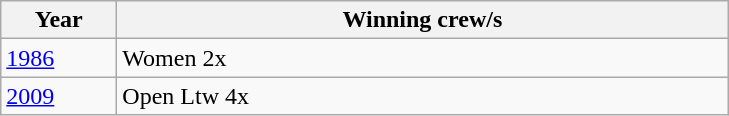<table class="wikitable">
<tr>
<th width=70>Year</th>
<th width=400>Winning crew/s</th>
</tr>
<tr>
<td><a href='#'>1986</a></td>
<td>Women 2x </td>
</tr>
<tr>
<td><a href='#'>2009</a></td>
<td>Open Ltw 4x</td>
</tr>
</table>
